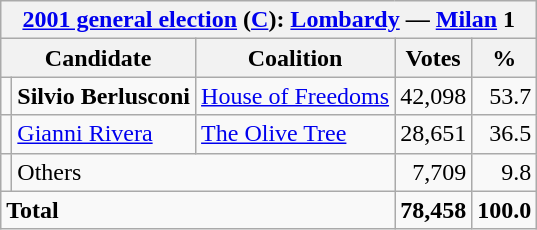<table class=wikitable style=text-align:right>
<tr>
<th colspan=5><a href='#'>2001 general election</a> (<a href='#'>C</a>): <a href='#'>Lombardy</a> — <a href='#'>Milan</a> 1</th>
</tr>
<tr>
<th colspan=2>Candidate</th>
<th>Coalition</th>
<th>Votes</th>
<th>%</th>
</tr>
<tr>
<td></td>
<td align=left><strong>Silvio Berlusconi</strong></td>
<td align=left><a href='#'>House of Freedoms</a></td>
<td>42,098</td>
<td>53.7</td>
</tr>
<tr>
<td></td>
<td align=left><a href='#'>Gianni Rivera</a></td>
<td align=left><a href='#'>The Olive Tree</a></td>
<td>28,651</td>
<td>36.5</td>
</tr>
<tr>
<td></td>
<td align=left colspan=2>Others</td>
<td>7,709</td>
<td>9.8</td>
</tr>
<tr>
<td align=left colspan=3><strong>Total</strong></td>
<td><strong>78,458</strong></td>
<td><strong>100.0</strong></td>
</tr>
</table>
